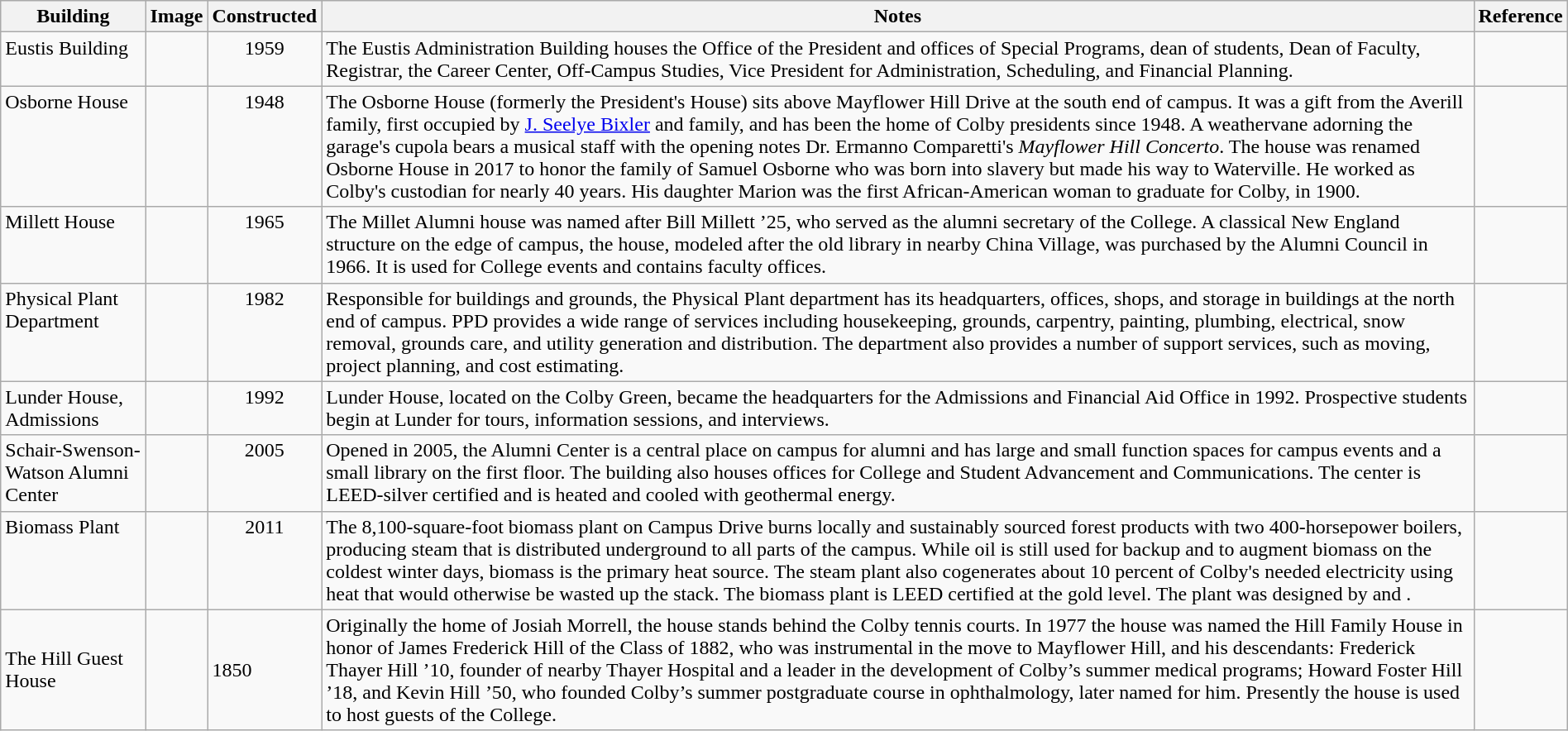<table class="wikitable sortable" style="width:100%">
<tr>
<th style="width:*;">Building</th>
<th style="width:*;" class="unsortable">Image</th>
<th style="width:*;">Constructed</th>
<th style="width:*;" class="unsortable">Notes</th>
<th wdith="*" class="unsortable">Reference</th>
</tr>
<tr valign="top">
<td>Eustis Building</td>
<td style="text-align:center;"></td>
<td style="text-align:center;">1959</td>
<td>The Eustis Administration Building houses the Office of the President and offices of Special Programs, dean of students, Dean of Faculty, Registrar, the Career Center, Off-Campus Studies, Vice President for Administration, Scheduling, and Financial Planning.</td>
<td style="text-align:center;"></td>
</tr>
<tr valign="top">
<td>Osborne House</td>
<td style="text-align:center;"></td>
<td style="text-align:center;">1948</td>
<td>The Osborne House (formerly the President's House) sits above Mayflower Hill Drive at the south end of campus. It was a gift from the Averill family, first occupied by <a href='#'>J. Seelye Bixler</a> and family, and has been the home of Colby presidents since 1948. A weathervane adorning the garage's cupola bears a musical staff with the opening notes Dr. Ermanno Comparetti's <em>Mayflower Hill Concerto</em>. The house was renamed Osborne House in 2017 to honor the family of Samuel Osborne who was born into slavery but made his way to Waterville. He worked as Colby's custodian for nearly 40 years. His daughter Marion was the first African-American woman to graduate for Colby, in 1900.</td>
<td style="text-align:center;"></td>
</tr>
<tr valign="top">
<td>Millett House</td>
<td style="text-align:center;"></td>
<td style="text-align:center;">1965</td>
<td>The Millet Alumni house was named after Bill Millett ’25, who served as the alumni secretary of the College. A classical New England structure on the edge of campus, the house, modeled after the old library in nearby China Village, was purchased by the Alumni Council in 1966. It is used for College events and contains faculty offices.</td>
<td style="text-align:center;"></td>
</tr>
<tr valign="top">
<td>Physical Plant Department</td>
<td style="text-align:center;"></td>
<td style="text-align:center;">1982</td>
<td>Responsible for buildings and grounds, the Physical Plant department has its headquarters, offices, shops, and storage in buildings at the north end of campus. PPD provides a wide range of services including housekeeping, grounds, carpentry, painting, plumbing, electrical, snow removal, grounds care, and utility generation and distribution. The department also provides a number of support services, such as moving, project planning, and cost estimating.</td>
<td style="text-align:center;"></td>
</tr>
<tr valign="top">
<td>Lunder House,<br>Admissions</td>
<td style="text-align:center;"></td>
<td style="text-align:center;">1992</td>
<td>Lunder House, located on the Colby Green, became the headquarters for the Admissions and Financial Aid Office in 1992. Prospective students begin at Lunder for tours, information sessions, and interviews.</td>
<td style="text-align:center;"></td>
</tr>
<tr valign="top">
<td>Schair-Swenson-Watson Alumni Center</td>
<td style="text-align:center;"></td>
<td style="text-align:center;">2005</td>
<td>Opened in 2005, the Alumni Center is a central place on campus for alumni and has large and small function spaces for campus events and a small library on the first floor. The building also houses offices for College and Student Advancement and Communications. The center is LEED-silver certified and is heated and cooled with geothermal energy.</td>
<td style="text-align:center;"></td>
</tr>
<tr valign="top">
<td>Biomass Plant</td>
<td style="text-align:center;"></td>
<td style="text-align:center;">2011</td>
<td>The 8,100-square-foot biomass plant on Campus Drive burns locally and sustainably sourced forest products with two 400-horsepower boilers, producing steam that is distributed underground to all parts of the campus. While oil is still used for backup and to augment biomass on the coldest winter days, biomass is the primary heat source. The steam plant also cogenerates about 10 percent of Colby's needed electricity using heat that would otherwise be wasted up the stack. The biomass plant is LEED certified at the gold level. The plant was designed by  and .</td>
<td style="text-align:center;"></td>
</tr>
<tr>
<td>The Hill Guest House</td>
<td></td>
<td>1850</td>
<td>Originally the home of Josiah Morrell, the house stands behind the Colby tennis courts. In 1977 the house was named the Hill Family House in honor of James Frederick Hill of the Class of 1882, who was instrumental in the move to Mayflower Hill, and his descendants: Frederick Thayer Hill ’10, founder of nearby Thayer Hospital and a leader in the development of Colby’s summer medical programs; Howard Foster Hill ’18, and Kevin Hill ’50, who founded Colby’s summer postgraduate course in ophthalmology, later named for him. Presently the house is used to host guests of the College.</td>
<td></td>
</tr>
</table>
